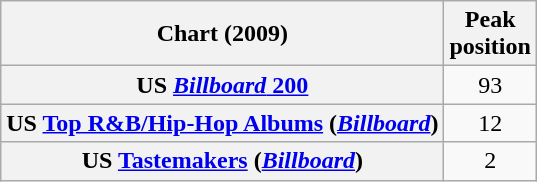<table class="wikitable sortable plainrowheaders" style="text-align:center">
<tr>
<th scope="col">Chart (2009)</th>
<th scope="col">Peak<br> position</th>
</tr>
<tr>
<th scope="row">US <a href='#'><em>Billboard</em> 200</a></th>
<td>93</td>
</tr>
<tr>
<th scope="row">US <a href='#'>Top R&B/Hip-Hop Albums</a> (<em><a href='#'>Billboard</a></em>)</th>
<td>12</td>
</tr>
<tr>
<th scope="row">US <a href='#'>Tastemakers</a> (<em><a href='#'>Billboard</a></em>)</th>
<td>2</td>
</tr>
</table>
